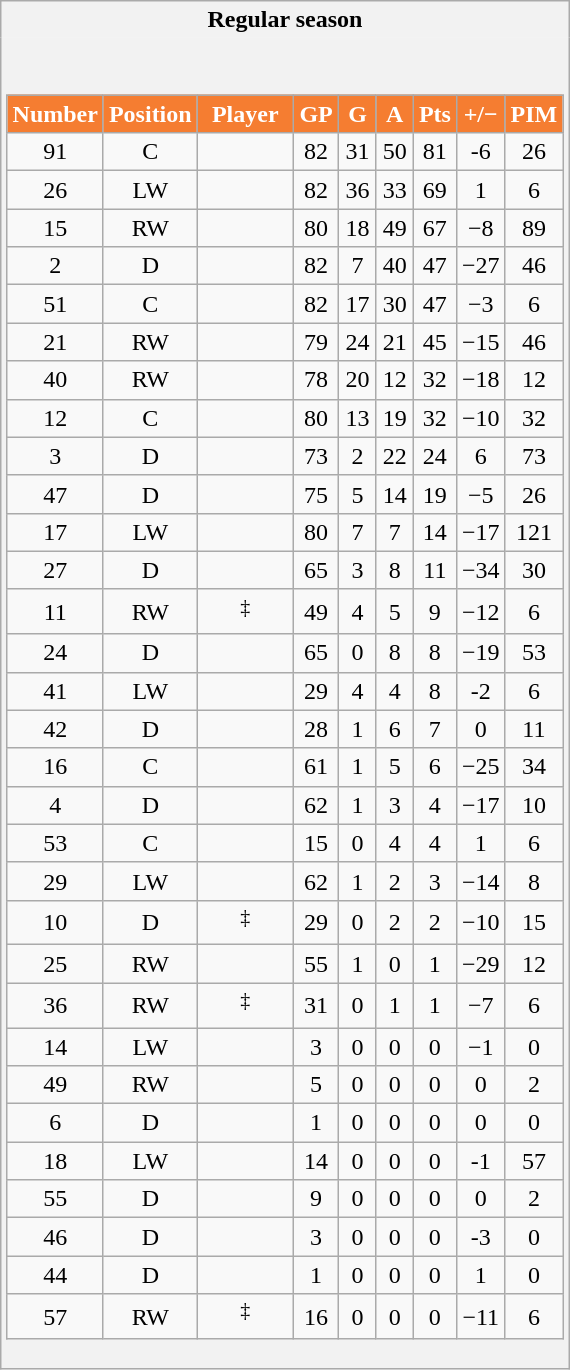<table class="wikitable">
<tr>
<th style="border: 0;">Regular season</th>
</tr>
<tr>
<td style="background: #f2f2f2; border: 0; text-align: center;"><br><table class="wikitable sortable" style="width:100%;">
<tr align=center>
<th style="background:#F57D31; color:#FFFFFF; width:10%;">Number</th>
<th style="background:#F57D31; color:#FFFFFF; width:10%;">Position</th>
<th style="background:#F57D31; color:#FFFFFF; width:45%;">Player</th>
<th style="background:#F57D31; color:#FFFFFF; width:10%;">GP</th>
<th style="background:#F57D31; color:#FFFFFF; width:10%;">G</th>
<th style="background:#F57D31; color:#FFFFFF; width:10%;">A</th>
<th style="background:#F57D31; color:#FFFFFF; width:10%;">Pts</th>
<th style="background:#F57D31; color:#FFFFFF; width:10%;">+/−</th>
<th style="background:#F57D31; color:#FFFFFF; width:10%;">PIM</th>
</tr>
<tr align=center>
<td>91</td>
<td>C</td>
<td></td>
<td>82</td>
<td>31</td>
<td>50</td>
<td>81</td>
<td>-6</td>
<td>26</td>
</tr>
<tr align=center>
<td>26</td>
<td>LW</td>
<td></td>
<td>82</td>
<td>36</td>
<td>33</td>
<td>69</td>
<td>1</td>
<td>6</td>
</tr>
<tr align=center>
<td>15</td>
<td>RW</td>
<td></td>
<td>80</td>
<td>18</td>
<td>49</td>
<td>67</td>
<td>−8</td>
<td>89</td>
</tr>
<tr align=center>
<td>2</td>
<td>D</td>
<td></td>
<td>82</td>
<td>7</td>
<td>40</td>
<td>47</td>
<td>−27</td>
<td>46</td>
</tr>
<tr align=center>
<td>51</td>
<td>C</td>
<td></td>
<td>82</td>
<td>17</td>
<td>30</td>
<td>47</td>
<td>−3</td>
<td>6</td>
</tr>
<tr align=center>
<td>21</td>
<td>RW</td>
<td></td>
<td>79</td>
<td>24</td>
<td>21</td>
<td>45</td>
<td>−15</td>
<td>46</td>
</tr>
<tr align=center>
<td>40</td>
<td>RW</td>
<td></td>
<td>78</td>
<td>20</td>
<td>12</td>
<td>32</td>
<td>−18</td>
<td>12</td>
</tr>
<tr align=center>
<td>12</td>
<td>C</td>
<td></td>
<td>80</td>
<td>13</td>
<td>19</td>
<td>32</td>
<td>−10</td>
<td>32</td>
</tr>
<tr align=center>
<td>3</td>
<td>D</td>
<td></td>
<td>73</td>
<td>2</td>
<td>22</td>
<td>24</td>
<td>6</td>
<td>73</td>
</tr>
<tr align=center>
<td>47</td>
<td>D</td>
<td></td>
<td>75</td>
<td>5</td>
<td>14</td>
<td>19</td>
<td>−5</td>
<td>26</td>
</tr>
<tr align=center>
<td>17</td>
<td>LW</td>
<td></td>
<td>80</td>
<td>7</td>
<td>7</td>
<td>14</td>
<td>−17</td>
<td>121</td>
</tr>
<tr align=center>
<td>27</td>
<td>D</td>
<td></td>
<td>65</td>
<td>3</td>
<td>8</td>
<td>11</td>
<td>−34</td>
<td>30</td>
</tr>
<tr align=center>
<td>11</td>
<td>RW</td>
<td><sup>‡</sup></td>
<td>49</td>
<td>4</td>
<td>5</td>
<td>9</td>
<td>−12</td>
<td>6</td>
</tr>
<tr align=center>
<td>24</td>
<td>D</td>
<td></td>
<td>65</td>
<td>0</td>
<td>8</td>
<td>8</td>
<td>−19</td>
<td>53</td>
</tr>
<tr align=center>
<td>41</td>
<td>LW</td>
<td></td>
<td>29</td>
<td>4</td>
<td>4</td>
<td>8</td>
<td>-2</td>
<td>6</td>
</tr>
<tr align=center>
<td>42</td>
<td>D</td>
<td></td>
<td>28</td>
<td>1</td>
<td>6</td>
<td>7</td>
<td>0</td>
<td>11</td>
</tr>
<tr align=center>
<td>16</td>
<td>C</td>
<td></td>
<td>61</td>
<td>1</td>
<td>5</td>
<td>6</td>
<td>−25</td>
<td>34</td>
</tr>
<tr align=center>
<td>4</td>
<td>D</td>
<td></td>
<td>62</td>
<td>1</td>
<td>3</td>
<td>4</td>
<td>−17</td>
<td>10</td>
</tr>
<tr align=center>
<td>53</td>
<td>C</td>
<td></td>
<td>15</td>
<td>0</td>
<td>4</td>
<td>4</td>
<td>1</td>
<td>6</td>
</tr>
<tr align=center>
<td>29</td>
<td>LW</td>
<td></td>
<td>62</td>
<td>1</td>
<td>2</td>
<td>3</td>
<td>−14</td>
<td>8</td>
</tr>
<tr align=center>
<td>10</td>
<td>D</td>
<td><sup>‡</sup></td>
<td>29</td>
<td>0</td>
<td>2</td>
<td>2</td>
<td>−10</td>
<td>15</td>
</tr>
<tr align=center>
<td>25</td>
<td>RW</td>
<td></td>
<td>55</td>
<td>1</td>
<td>0</td>
<td>1</td>
<td>−29</td>
<td>12</td>
</tr>
<tr align=center>
<td>36</td>
<td>RW</td>
<td><sup>‡</sup></td>
<td>31</td>
<td>0</td>
<td>1</td>
<td>1</td>
<td>−7</td>
<td>6</td>
</tr>
<tr align=center>
<td>14</td>
<td>LW</td>
<td></td>
<td>3</td>
<td>0</td>
<td>0</td>
<td>0</td>
<td>−1</td>
<td>0</td>
</tr>
<tr align=center>
<td>49</td>
<td>RW</td>
<td></td>
<td>5</td>
<td>0</td>
<td>0</td>
<td>0</td>
<td>0</td>
<td>2</td>
</tr>
<tr align=center>
<td>6</td>
<td>D</td>
<td></td>
<td>1</td>
<td>0</td>
<td>0</td>
<td>0</td>
<td>0</td>
<td>0</td>
</tr>
<tr align=center>
<td>18</td>
<td>LW</td>
<td></td>
<td>14</td>
<td>0</td>
<td>0</td>
<td>0</td>
<td>-1</td>
<td>57</td>
</tr>
<tr align=center>
<td>55</td>
<td>D</td>
<td></td>
<td>9</td>
<td>0</td>
<td>0</td>
<td>0</td>
<td>0</td>
<td>2</td>
</tr>
<tr align=center>
<td>46</td>
<td>D</td>
<td></td>
<td>3</td>
<td>0</td>
<td>0</td>
<td>0</td>
<td>-3</td>
<td>0</td>
</tr>
<tr align=center>
<td>44</td>
<td>D</td>
<td></td>
<td>1</td>
<td>0</td>
<td>0</td>
<td>0</td>
<td>1</td>
<td>0</td>
</tr>
<tr align=center>
<td>57</td>
<td>RW</td>
<td><sup>‡</sup></td>
<td>16</td>
<td>0</td>
<td>0</td>
<td>0</td>
<td>−11</td>
<td>6</td>
</tr>
</table>
</td>
</tr>
</table>
